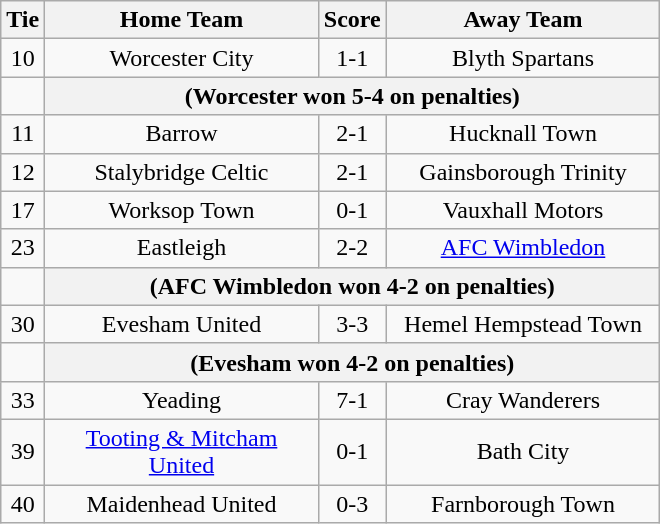<table class="wikitable" style="text-align:center;">
<tr>
<th width=20>Tie</th>
<th width=175>Home Team</th>
<th width=20>Score</th>
<th width=175>Away Team</th>
</tr>
<tr>
<td>10</td>
<td>Worcester City</td>
<td>1-1</td>
<td>Blyth Spartans</td>
</tr>
<tr>
<td></td>
<th colspan="5">(Worcester won 5-4 on penalties)</th>
</tr>
<tr>
<td>11</td>
<td>Barrow</td>
<td>2-1</td>
<td>Hucknall Town</td>
</tr>
<tr>
<td>12</td>
<td>Stalybridge Celtic</td>
<td>2-1</td>
<td>Gainsborough Trinity</td>
</tr>
<tr>
<td>17</td>
<td>Worksop Town</td>
<td>0-1</td>
<td>Vauxhall Motors</td>
</tr>
<tr>
<td>23</td>
<td>Eastleigh</td>
<td>2-2</td>
<td><a href='#'>AFC Wimbledon</a></td>
</tr>
<tr>
<td></td>
<th colspan="5">(AFC Wimbledon won 4-2 on penalties)</th>
</tr>
<tr>
<td>30</td>
<td>Evesham United</td>
<td>3-3</td>
<td>Hemel Hempstead Town</td>
</tr>
<tr>
<td></td>
<th colspan="5">(Evesham won 4-2 on penalties)</th>
</tr>
<tr>
<td>33</td>
<td>Yeading</td>
<td>7-1</td>
<td>Cray Wanderers</td>
</tr>
<tr>
<td>39</td>
<td><a href='#'>Tooting & Mitcham United</a></td>
<td>0-1</td>
<td>Bath City</td>
</tr>
<tr>
<td>40</td>
<td>Maidenhead United</td>
<td>0-3</td>
<td>Farnborough Town</td>
</tr>
</table>
